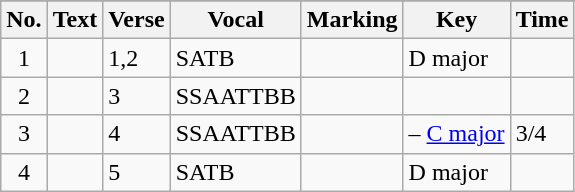<table class="wikitable sortable plainrowheaders">
<tr>
</tr>
<tr>
<th scope="col">No.</th>
<th scope="col">Text</th>
<th scope="col">Verse</th>
<th scope="col">Vocal</th>
<th scope="col">Marking</th>
<th scope="col">Key</th>
<th scope="col">Time</th>
</tr>
<tr>
<td scope="row" style="text-align: center;">1</td>
<td><em></em></td>
<td>1,2</td>
<td>SATB</td>
<td></td>
<td>D major</td>
<td></td>
</tr>
<tr>
<td scope="row" style="text-align: center;">2</td>
<td><em></em></td>
<td>3</td>
<td>SSAATTBB</td>
<td></td>
<td></td>
<td></td>
</tr>
<tr>
<td scope="row" style="text-align: center;">3</td>
<td><em></em></td>
<td>4</td>
<td>SSAATTBB</td>
<td></td>
<td> – <a href='#'>C major</a></td>
<td>3/4</td>
</tr>
<tr>
<td scope="row" style="text-align: center;">4</td>
<td><em></em></td>
<td>5</td>
<td>SATB</td>
<td></td>
<td>D major</td>
<td></td>
</tr>
</table>
